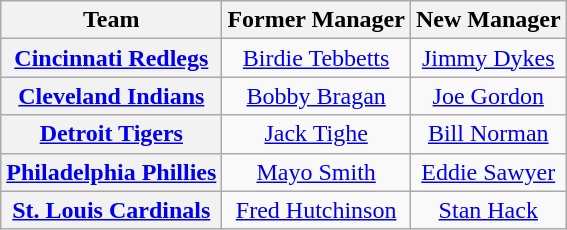<table class="wikitable plainrowheaders" style="text-align:center;">
<tr>
<th>Team</th>
<th>Former Manager</th>
<th>New Manager</th>
</tr>
<tr>
<th scope="row" style="text-align:center;"><a href='#'>Cincinnati Redlegs</a></th>
<td><a href='#'>Birdie Tebbetts</a></td>
<td><a href='#'>Jimmy Dykes</a></td>
</tr>
<tr>
<th scope="row" style="text-align:center;"><a href='#'>Cleveland Indians</a></th>
<td><a href='#'>Bobby Bragan</a></td>
<td><a href='#'>Joe Gordon</a></td>
</tr>
<tr>
<th scope="row" style="text-align:center;"><a href='#'>Detroit Tigers</a></th>
<td><a href='#'>Jack Tighe</a></td>
<td><a href='#'>Bill Norman</a></td>
</tr>
<tr>
<th scope="row" style="text-align:center;"><a href='#'>Philadelphia Phillies</a></th>
<td><a href='#'>Mayo Smith</a></td>
<td><a href='#'>Eddie Sawyer</a></td>
</tr>
<tr>
<th scope="row" style="text-align:center;"><a href='#'>St. Louis Cardinals</a></th>
<td><a href='#'>Fred Hutchinson</a></td>
<td><a href='#'>Stan Hack</a></td>
</tr>
</table>
